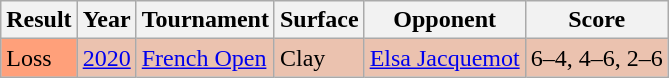<table class="sortable wikitable">
<tr>
<th>Result</th>
<th>Year</th>
<th>Tournament</th>
<th>Surface</th>
<th>Opponent</th>
<th>Score</th>
</tr>
<tr style="background:#ebc2af;">
<td style="background:#ffa07a;">Loss</td>
<td><a href='#'>2020</a></td>
<td><a href='#'>French Open</a></td>
<td>Clay</td>
<td> <a href='#'>Elsa Jacquemot</a></td>
<td>6–4, 4–6, 2–6</td>
</tr>
</table>
